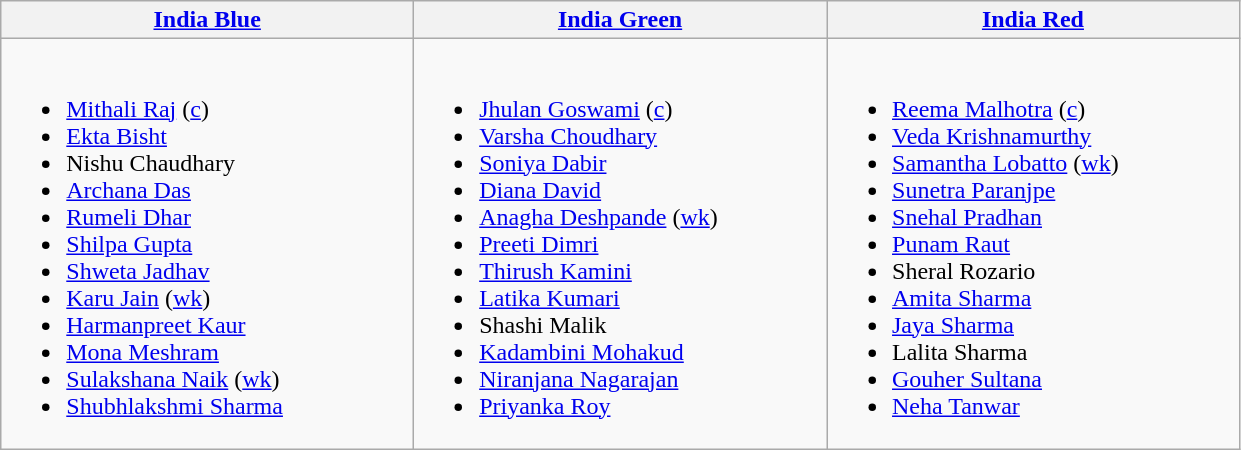<table class="wikitable">
<tr>
<th style="width:25%;"><a href='#'>India Blue</a></th>
<th style="width:25%;"><a href='#'>India Green</a></th>
<th style="width:25%;"><a href='#'>India Red</a></th>
</tr>
<tr style="vertical-align:top">
<td><br><ul><li><a href='#'>Mithali Raj</a> (<a href='#'>c</a>)</li><li><a href='#'>Ekta Bisht</a></li><li>Nishu Chaudhary</li><li><a href='#'>Archana Das</a></li><li><a href='#'>Rumeli Dhar</a></li><li><a href='#'>Shilpa Gupta</a></li><li><a href='#'>Shweta Jadhav</a></li><li><a href='#'>Karu Jain</a> (<a href='#'>wk</a>)</li><li><a href='#'>Harmanpreet Kaur</a></li><li><a href='#'>Mona Meshram</a></li><li><a href='#'>Sulakshana Naik</a> (<a href='#'>wk</a>)</li><li><a href='#'>Shubhlakshmi Sharma</a></li></ul></td>
<td><br><ul><li><a href='#'>Jhulan Goswami</a> (<a href='#'>c</a>)</li><li><a href='#'>Varsha Choudhary</a></li><li><a href='#'>Soniya Dabir</a></li><li><a href='#'>Diana David</a></li><li><a href='#'>Anagha Deshpande</a> (<a href='#'>wk</a>)</li><li><a href='#'>Preeti Dimri</a></li><li><a href='#'>Thirush Kamini</a></li><li><a href='#'>Latika Kumari</a></li><li>Shashi Malik</li><li><a href='#'>Kadambini Mohakud</a></li><li><a href='#'>Niranjana Nagarajan</a></li><li><a href='#'>Priyanka Roy</a></li></ul></td>
<td><br><ul><li><a href='#'>Reema Malhotra</a> (<a href='#'>c</a>)</li><li><a href='#'>Veda Krishnamurthy</a></li><li><a href='#'>Samantha Lobatto</a> (<a href='#'>wk</a>)</li><li><a href='#'>Sunetra Paranjpe</a></li><li><a href='#'>Snehal Pradhan</a></li><li><a href='#'>Punam Raut</a></li><li>Sheral Rozario</li><li><a href='#'>Amita Sharma</a></li><li><a href='#'>Jaya Sharma</a></li><li>Lalita Sharma</li><li><a href='#'>Gouher Sultana</a></li><li><a href='#'>Neha Tanwar</a></li></ul></td>
</tr>
</table>
